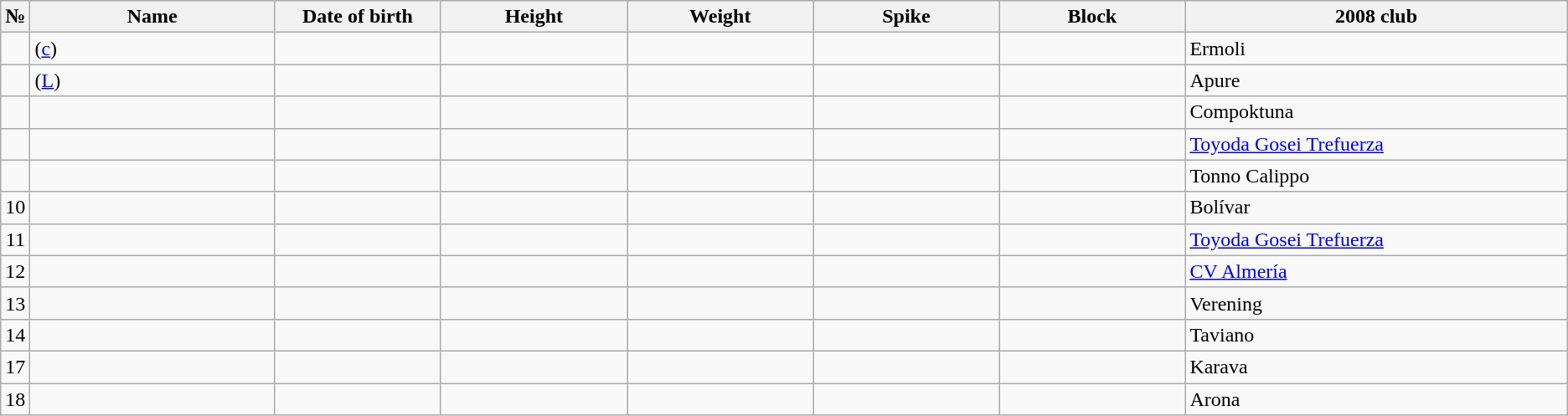<table class="wikitable sortable" style="font-size:100%; text-align:center;">
<tr>
<th>№</th>
<th style="width:12em">Name</th>
<th style="width:8em">Date of birth</th>
<th style="width:9em">Height</th>
<th style="width:9em">Weight</th>
<th style="width:9em">Spike</th>
<th style="width:9em">Block</th>
<th style="width:19em">2008 club</th>
</tr>
<tr>
<td></td>
<td style="text-align:left;">  (<a href='#'>c</a>)</td>
<td style="text-align:right;"></td>
<td></td>
<td></td>
<td></td>
<td></td>
<td style="text-align:left;"> Ermoli</td>
</tr>
<tr>
<td></td>
<td style="text-align:left;"> (<a href='#'>L</a>)</td>
<td style="text-align:right;"></td>
<td></td>
<td></td>
<td></td>
<td></td>
<td style="text-align:left;"> Apure</td>
</tr>
<tr>
<td></td>
<td style="text-align:left;"></td>
<td style="text-align:right;"></td>
<td></td>
<td></td>
<td></td>
<td></td>
<td style="text-align:left;"> Compoktuna</td>
</tr>
<tr>
<td></td>
<td style="text-align:left;"></td>
<td style="text-align:right;"></td>
<td></td>
<td></td>
<td></td>
<td></td>
<td style="text-align:left;"> <a href='#'>Toyoda Gosei Trefuerza</a></td>
</tr>
<tr>
<td></td>
<td style="text-align:left;"></td>
<td style="text-align:right;"></td>
<td></td>
<td></td>
<td></td>
<td></td>
<td style="text-align:left;"> Tonno Calippo</td>
</tr>
<tr>
<td>10</td>
<td style="text-align:left;"></td>
<td style="text-align:right;"></td>
<td></td>
<td></td>
<td></td>
<td></td>
<td style="text-align:left;"> Bolívar</td>
</tr>
<tr>
<td>11</td>
<td style="text-align:left;"></td>
<td style="text-align:right;"></td>
<td></td>
<td></td>
<td></td>
<td></td>
<td style="text-align:left;"> <a href='#'>Toyoda Gosei Trefuerza</a></td>
</tr>
<tr>
<td>12</td>
<td style="text-align:left;"></td>
<td style="text-align:right;"></td>
<td></td>
<td></td>
<td></td>
<td></td>
<td style="text-align:left;"> <a href='#'>CV Almería</a></td>
</tr>
<tr>
<td>13</td>
<td style="text-align:left;"></td>
<td style="text-align:right;"></td>
<td></td>
<td></td>
<td></td>
<td></td>
<td style="text-align:left;"> Verening</td>
</tr>
<tr>
<td>14</td>
<td style="text-align:left;"></td>
<td style="text-align:right;"></td>
<td></td>
<td></td>
<td></td>
<td></td>
<td style="text-align:left;"> Taviano</td>
</tr>
<tr>
<td>17</td>
<td style="text-align:left;"></td>
<td style="text-align:right;"></td>
<td></td>
<td></td>
<td></td>
<td></td>
<td style="text-align:left;"> Karava</td>
</tr>
<tr>
<td>18</td>
<td style="text-align:left;"></td>
<td style="text-align:right;"></td>
<td></td>
<td></td>
<td></td>
<td></td>
<td style="text-align:left;"> Arona</td>
</tr>
</table>
